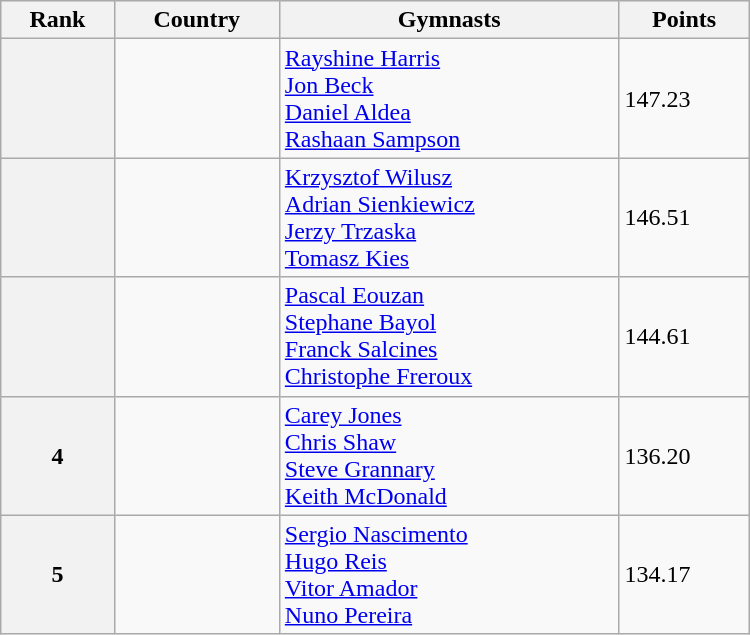<table class="wikitable" width=500>
<tr bgcolor="#efefef">
<th>Rank</th>
<th>Country</th>
<th>Gymnasts</th>
<th>Points</th>
</tr>
<tr>
<th></th>
<td></td>
<td><a href='#'>Rayshine Harris</a> <br> <a href='#'>Jon Beck</a> <br> <a href='#'>Daniel Aldea</a> <br> <a href='#'>Rashaan Sampson</a></td>
<td>147.23</td>
</tr>
<tr>
<th></th>
<td></td>
<td><a href='#'>Krzysztof Wilusz</a> <br> <a href='#'>Adrian Sienkiewicz</a> <br> <a href='#'>Jerzy Trzaska</a> <br> <a href='#'>Tomasz Kies</a></td>
<td>146.51</td>
</tr>
<tr>
<th></th>
<td></td>
<td><a href='#'>Pascal Eouzan</a> <br> <a href='#'>Stephane Bayol</a> <br> <a href='#'>Franck Salcines</a> <br> <a href='#'>Christophe Freroux</a></td>
<td>144.61</td>
</tr>
<tr>
<th>4</th>
<td></td>
<td><a href='#'>Carey Jones</a> <br> <a href='#'>Chris Shaw</a> <br> <a href='#'>Steve Grannary</a> <br> <a href='#'>Keith McDonald</a></td>
<td>136.20</td>
</tr>
<tr>
<th>5</th>
<td></td>
<td><a href='#'>Sergio Nascimento</a> <br> <a href='#'>Hugo Reis</a> <br> <a href='#'>Vitor Amador</a> <br> <a href='#'>Nuno Pereira</a></td>
<td>134.17</td>
</tr>
</table>
